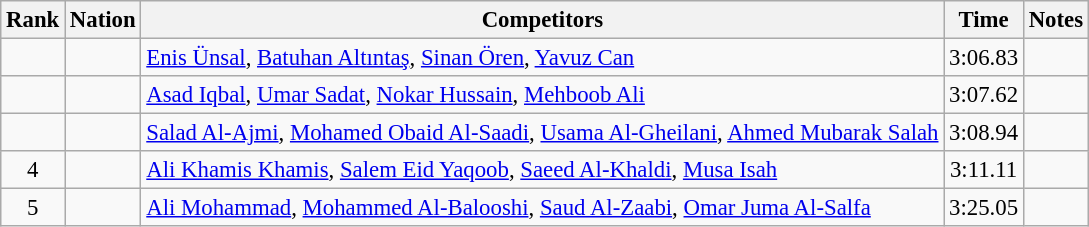<table class="wikitable sortable" style="text-align:center; font-size:95%">
<tr>
<th>Rank</th>
<th>Nation</th>
<th>Competitors</th>
<th>Time</th>
<th>Notes</th>
</tr>
<tr>
<td></td>
<td align=left></td>
<td align=left><a href='#'>Enis Ünsal</a>, <a href='#'>Batuhan Altıntaş</a>, <a href='#'>Sinan Ören</a>, <a href='#'>Yavuz Can</a></td>
<td>3:06.83</td>
<td></td>
</tr>
<tr>
<td></td>
<td align=left></td>
<td align=left><a href='#'>Asad Iqbal</a>, <a href='#'>Umar Sadat</a>, <a href='#'>Nokar Hussain</a>, <a href='#'>Mehboob Ali</a></td>
<td>3:07.62</td>
<td></td>
</tr>
<tr>
<td></td>
<td align=left></td>
<td align=left><a href='#'>Salad Al-Ajmi</a>, <a href='#'>Mohamed Obaid Al-Saadi</a>, <a href='#'>Usama Al-Gheilani</a>, <a href='#'>Ahmed Mubarak Salah</a></td>
<td>3:08.94</td>
<td></td>
</tr>
<tr>
<td>4</td>
<td align=left></td>
<td align=left><a href='#'>Ali Khamis Khamis</a>, <a href='#'>Salem Eid Yaqoob</a>, <a href='#'>Saeed Al-Khaldi</a>, <a href='#'>Musa Isah</a></td>
<td>3:11.11</td>
<td></td>
</tr>
<tr>
<td>5</td>
<td align=left></td>
<td align=left><a href='#'>Ali Mohammad</a>, <a href='#'>Mohammed Al-Balooshi</a>, <a href='#'>Saud Al-Zaabi</a>, <a href='#'>Omar Juma Al-Salfa</a></td>
<td>3:25.05</td>
<td></td>
</tr>
</table>
